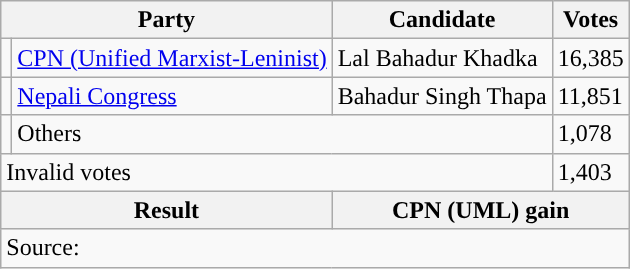<table class="wikitable">
<tr>
<th colspan="2">Party</th>
<th>Candidate</th>
<th>Votes</th>
</tr>
<tr>
<td style="background-color:"></td>
<td><a href='#'>CPN (Unified Marxist-Leninist)</a></td>
<td>Lal Bahadur Khadka</td>
<td>16,385</td>
</tr>
<tr>
<td style="background-color:"></td>
<td><a href='#'>Nepali Congress</a></td>
<td>Bahadur Singh Thapa</td>
<td>11,851</td>
</tr>
<tr>
<td></td>
<td colspan="2">Others</td>
<td>1,078</td>
</tr>
<tr>
<td colspan="3">Invalid votes</td>
<td>1,403</td>
</tr>
<tr>
<th colspan="2">Result</th>
<th colspan="2">CPN (UML) gain</th>
</tr>
<tr>
<td colspan="4">Source: </td>
</tr>
</table>
